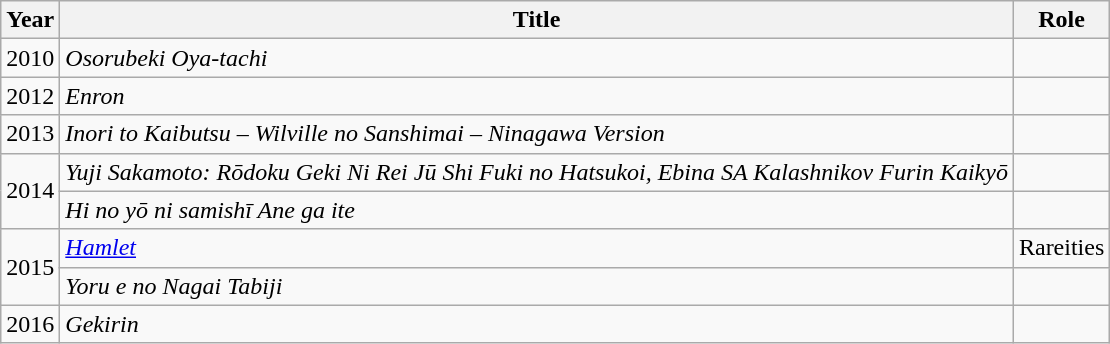<table class="wikitable">
<tr>
<th>Year</th>
<th>Title</th>
<th>Role</th>
</tr>
<tr>
<td>2010</td>
<td><em>Osorubeki Oya-tachi</em></td>
<td></td>
</tr>
<tr>
<td>2012</td>
<td><em>Enron</em></td>
<td></td>
</tr>
<tr>
<td>2013</td>
<td><em>Inori to Kaibutsu – Wilville no Sanshimai – Ninagawa Version</em></td>
<td></td>
</tr>
<tr>
<td rowspan="2">2014</td>
<td><em>Yuji Sakamoto: Rōdoku Geki Ni Rei Jū Shi Fuki no Hatsukoi, Ebina SA Kalashnikov Furin Kaikyō</em></td>
<td></td>
</tr>
<tr>
<td><em>Hi no yō ni samishī Ane ga ite</em></td>
<td></td>
</tr>
<tr>
<td rowspan="2">2015</td>
<td><em><a href='#'>Hamlet</a></em></td>
<td>Rareities</td>
</tr>
<tr>
<td><em>Yoru e no Nagai Tabiji</em></td>
<td></td>
</tr>
<tr>
<td>2016</td>
<td><em>Gekirin</em></td>
<td></td>
</tr>
</table>
